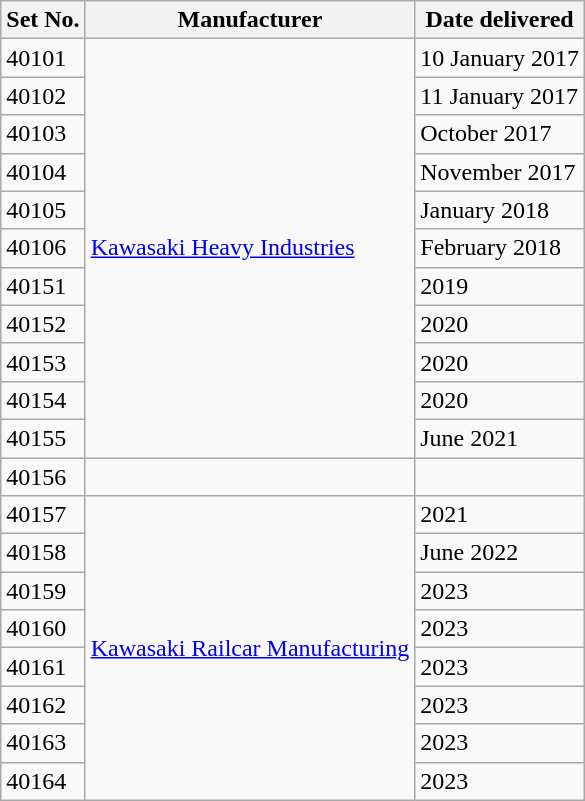<table class="wikitable">
<tr>
<th>Set No.</th>
<th>Manufacturer</th>
<th>Date delivered</th>
</tr>
<tr>
<td>40101</td>
<td rowspan="11"><a href='#'>Kawasaki Heavy Industries</a></td>
<td>10 January 2017</td>
</tr>
<tr>
<td>40102</td>
<td>11 January 2017</td>
</tr>
<tr>
<td>40103</td>
<td>October 2017</td>
</tr>
<tr>
<td>40104</td>
<td>November 2017</td>
</tr>
<tr>
<td>40105</td>
<td>January 2018</td>
</tr>
<tr>
<td>40106</td>
<td>February 2018</td>
</tr>
<tr>
<td>40151</td>
<td>2019</td>
</tr>
<tr>
<td>40152</td>
<td>2020</td>
</tr>
<tr>
<td>40153</td>
<td>2020</td>
</tr>
<tr>
<td>40154</td>
<td>2020</td>
</tr>
<tr>
<td>40155</td>
<td>June 2021</td>
</tr>
<tr>
<td>40156</td>
<td></td>
<td></td>
</tr>
<tr>
<td>40157</td>
<td rowspan="8"><a href='#'>Kawasaki Railcar Manufacturing</a></td>
<td>2021</td>
</tr>
<tr>
<td>40158</td>
<td>June 2022</td>
</tr>
<tr>
<td>40159</td>
<td>2023</td>
</tr>
<tr>
<td>40160</td>
<td>2023</td>
</tr>
<tr>
<td>40161</td>
<td>2023</td>
</tr>
<tr>
<td>40162</td>
<td>2023</td>
</tr>
<tr>
<td>40163</td>
<td>2023</td>
</tr>
<tr>
<td>40164</td>
<td>2023</td>
</tr>
</table>
